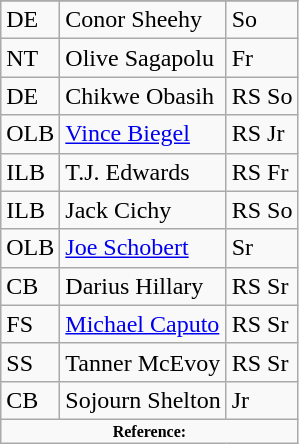<table class="wikitable">
<tr>
</tr>
<tr>
<td>DE</td>
<td>Conor Sheehy</td>
<td>So</td>
</tr>
<tr>
<td>NT</td>
<td>Olive Sagapolu</td>
<td>Fr</td>
</tr>
<tr>
<td>DE</td>
<td>Chikwe Obasih</td>
<td>RS So</td>
</tr>
<tr>
<td>OLB</td>
<td><a href='#'>Vince Biegel</a></td>
<td>RS Jr</td>
</tr>
<tr>
<td>ILB</td>
<td>T.J. Edwards</td>
<td>RS Fr</td>
</tr>
<tr>
<td>ILB</td>
<td>Jack Cichy</td>
<td>RS So</td>
</tr>
<tr>
<td>OLB</td>
<td><a href='#'>Joe Schobert</a></td>
<td>Sr</td>
</tr>
<tr>
<td>CB</td>
<td>Darius Hillary</td>
<td>RS Sr</td>
</tr>
<tr>
<td>FS</td>
<td><a href='#'>Michael Caputo</a></td>
<td>RS Sr</td>
</tr>
<tr>
<td>SS</td>
<td>Tanner McEvoy</td>
<td>RS Sr</td>
</tr>
<tr>
<td>CB</td>
<td>Sojourn Shelton</td>
<td>Jr</td>
</tr>
<tr>
<td colspan="3"  style="font-size:8pt; text-align:center;"><strong>Reference:</strong></td>
</tr>
</table>
